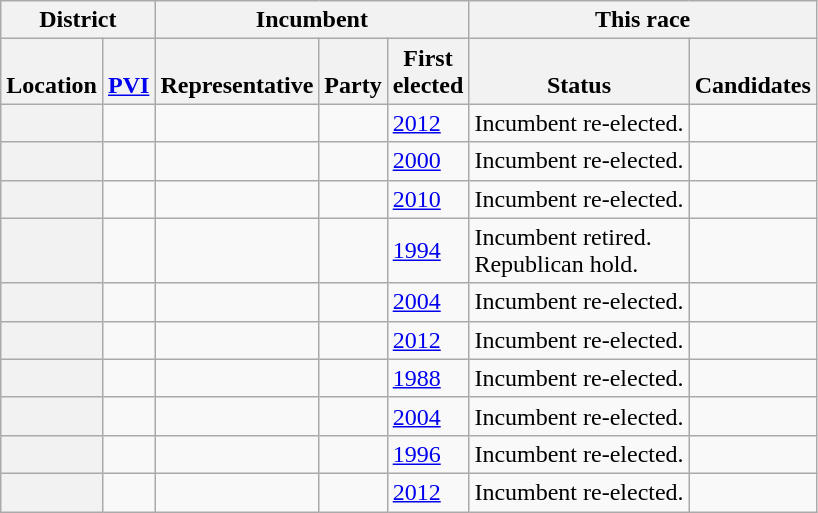<table class="wikitable sortable">
<tr valign=bottom>
<th colspan=2>District</th>
<th colspan=3>Incumbent</th>
<th colspan=2>This race</th>
</tr>
<tr valign=bottom>
<th>Location</th>
<th><a href='#'>PVI</a></th>
<th>Representative</th>
<th>Party</th>
<th>First<br>elected</th>
<th>Status</th>
<th>Candidates</th>
</tr>
<tr>
<th></th>
<td></td>
<td></td>
<td></td>
<td><a href='#'>2012</a></td>
<td>Incumbent re-elected.</td>
<td nowrap></td>
</tr>
<tr>
<th></th>
<td></td>
<td></td>
<td></td>
<td><a href='#'>2000</a></td>
<td>Incumbent re-elected.</td>
<td nowrap></td>
</tr>
<tr>
<th></th>
<td></td>
<td></td>
<td></td>
<td><a href='#'>2010</a></td>
<td>Incumbent re-elected.</td>
<td nowrap></td>
</tr>
<tr>
<th></th>
<td></td>
<td></td>
<td></td>
<td><a href='#'>1994</a></td>
<td>Incumbent retired.<br>Republican hold.</td>
<td nowrap></td>
</tr>
<tr>
<th></th>
<td></td>
<td></td>
<td></td>
<td><a href='#'>2004</a></td>
<td>Incumbent re-elected.</td>
<td nowrap></td>
</tr>
<tr>
<th></th>
<td></td>
<td></td>
<td></td>
<td><a href='#'>2012</a></td>
<td>Incumbent re-elected.</td>
<td nowrap></td>
</tr>
<tr>
<th></th>
<td></td>
<td></td>
<td></td>
<td><a href='#'>1988</a></td>
<td>Incumbent re-elected.</td>
<td nowrap></td>
</tr>
<tr>
<th></th>
<td></td>
<td></td>
<td></td>
<td><a href='#'>2004</a></td>
<td>Incumbent re-elected.</td>
<td nowrap></td>
</tr>
<tr>
<th></th>
<td></td>
<td></td>
<td></td>
<td><a href='#'>1996</a></td>
<td>Incumbent re-elected.</td>
<td nowrap></td>
</tr>
<tr>
<th></th>
<td></td>
<td></td>
<td></td>
<td><a href='#'>2012</a></td>
<td>Incumbent re-elected.</td>
<td nowrap></td>
</tr>
</table>
